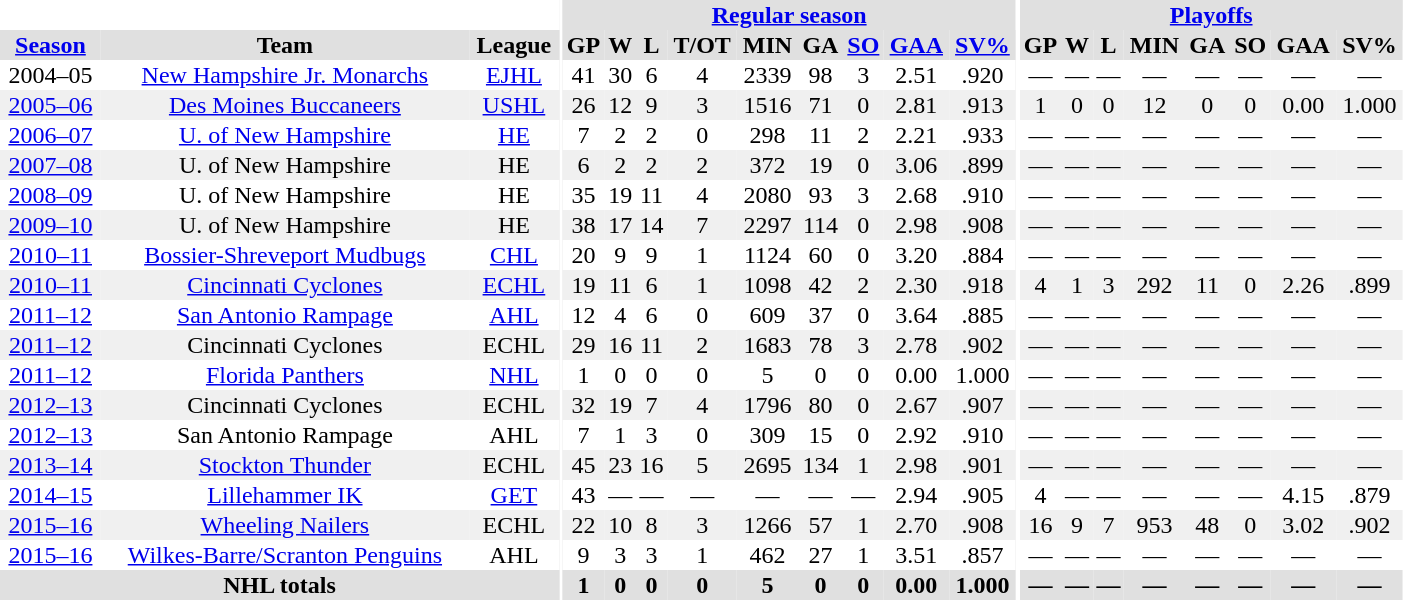<table border="0" cellpadding="1" cellspacing="0" style="text-align:center; width:74%">
<tr align="center" bgcolor="#e0e0e0">
<th align="center" colspan="3" bgcolor="#ffffff"></th>
<th rowspan="101" align="center" bgcolor="#ffffff"></th>
<th align="center" colspan="9" bgcolor="#e0e0e0"><a href='#'>Regular season</a></th>
<th rowspan="101" align="center" bgcolor="#ffffff"></th>
<th align="center" colspan="8" bgcolor="#e0e0e0"><a href='#'>Playoffs</a></th>
</tr>
<tr ALIGN="center" bgcolor="#e0e0e0">
<th><a href='#'>Season</a></th>
<th>Team</th>
<th>League</th>
<th>GP</th>
<th>W</th>
<th>L</th>
<th>T/OT</th>
<th>MIN</th>
<th>GA</th>
<th><a href='#'>SO</a></th>
<th><a href='#'>GAA</a></th>
<th><a href='#'>SV%</a></th>
<th>GP</th>
<th>W</th>
<th>L</th>
<th>MIN</th>
<th>GA</th>
<th>SO</th>
<th>GAA</th>
<th>SV%</th>
</tr>
<tr>
<td>2004–05</td>
<td><a href='#'>New Hampshire Jr. Monarchs</a></td>
<td><a href='#'>EJHL</a></td>
<td>41</td>
<td>30</td>
<td>6</td>
<td>4</td>
<td>2339</td>
<td>98</td>
<td>3</td>
<td>2.51</td>
<td>.920</td>
<td>—</td>
<td>—</td>
<td>—</td>
<td>—</td>
<td>—</td>
<td>—</td>
<td>—</td>
<td>—</td>
</tr>
<tr bgcolor="#f0f0f0">
<td><a href='#'>2005–06</a></td>
<td><a href='#'>Des Moines Buccaneers</a></td>
<td><a href='#'>USHL</a></td>
<td>26</td>
<td>12</td>
<td>9</td>
<td>3</td>
<td>1516</td>
<td>71</td>
<td>0</td>
<td>2.81</td>
<td>.913</td>
<td>1</td>
<td>0</td>
<td>0</td>
<td>12</td>
<td>0</td>
<td>0</td>
<td>0.00</td>
<td>1.000</td>
</tr>
<tr>
<td><a href='#'>2006–07</a></td>
<td><a href='#'>U. of New Hampshire</a></td>
<td><a href='#'>HE</a></td>
<td>7</td>
<td>2</td>
<td>2</td>
<td>0</td>
<td>298</td>
<td>11</td>
<td>2</td>
<td>2.21</td>
<td>.933</td>
<td>—</td>
<td>—</td>
<td>—</td>
<td>—</td>
<td>—</td>
<td>—</td>
<td>—</td>
<td>—</td>
</tr>
<tr bgcolor="#f0f0f0">
<td><a href='#'>2007–08</a></td>
<td>U. of New Hampshire</td>
<td>HE</td>
<td>6</td>
<td>2</td>
<td>2</td>
<td>2</td>
<td>372</td>
<td>19</td>
<td>0</td>
<td>3.06</td>
<td>.899</td>
<td>—</td>
<td>—</td>
<td>—</td>
<td>—</td>
<td>—</td>
<td>—</td>
<td>—</td>
<td>—</td>
</tr>
<tr>
<td><a href='#'>2008–09</a></td>
<td>U. of New Hampshire</td>
<td>HE</td>
<td>35</td>
<td>19</td>
<td>11</td>
<td>4</td>
<td>2080</td>
<td>93</td>
<td>3</td>
<td>2.68</td>
<td>.910</td>
<td>—</td>
<td>—</td>
<td>—</td>
<td>—</td>
<td>—</td>
<td>—</td>
<td>—</td>
<td>—</td>
</tr>
<tr bgcolor="#f0f0f0">
<td><a href='#'>2009–10</a></td>
<td>U. of New Hampshire</td>
<td>HE</td>
<td>38</td>
<td>17</td>
<td>14</td>
<td>7</td>
<td>2297</td>
<td>114</td>
<td>0</td>
<td>2.98</td>
<td>.908</td>
<td>—</td>
<td>—</td>
<td>—</td>
<td>—</td>
<td>—</td>
<td>—</td>
<td>—</td>
<td>—</td>
</tr>
<tr>
<td><a href='#'>2010–11</a></td>
<td><a href='#'>Bossier-Shreveport Mudbugs</a></td>
<td><a href='#'>CHL</a></td>
<td>20</td>
<td>9</td>
<td>9</td>
<td>1</td>
<td>1124</td>
<td>60</td>
<td>0</td>
<td>3.20</td>
<td>.884</td>
<td>—</td>
<td>—</td>
<td>—</td>
<td>—</td>
<td>—</td>
<td>—</td>
<td>—</td>
<td>—</td>
</tr>
<tr bgcolor="#f0f0f0">
<td><a href='#'>2010–11</a></td>
<td><a href='#'>Cincinnati Cyclones</a></td>
<td><a href='#'>ECHL</a></td>
<td>19</td>
<td>11</td>
<td>6</td>
<td>1</td>
<td>1098</td>
<td>42</td>
<td>2</td>
<td>2.30</td>
<td>.918</td>
<td>4</td>
<td>1</td>
<td>3</td>
<td>292</td>
<td>11</td>
<td>0</td>
<td>2.26</td>
<td>.899</td>
</tr>
<tr>
<td><a href='#'>2011–12</a></td>
<td><a href='#'>San Antonio Rampage</a></td>
<td><a href='#'>AHL</a></td>
<td>12</td>
<td>4</td>
<td>6</td>
<td>0</td>
<td>609</td>
<td>37</td>
<td>0</td>
<td>3.64</td>
<td>.885</td>
<td>—</td>
<td>—</td>
<td>—</td>
<td>—</td>
<td>—</td>
<td>—</td>
<td>—</td>
<td>—</td>
</tr>
<tr bgcolor="#f0f0f0">
<td><a href='#'>2011–12</a></td>
<td>Cincinnati Cyclones</td>
<td>ECHL</td>
<td>29</td>
<td>16</td>
<td>11</td>
<td>2</td>
<td>1683</td>
<td>78</td>
<td>3</td>
<td>2.78</td>
<td>.902</td>
<td>—</td>
<td>—</td>
<td>—</td>
<td>—</td>
<td>—</td>
<td>—</td>
<td>—</td>
<td>—</td>
</tr>
<tr>
<td><a href='#'>2011–12</a></td>
<td><a href='#'>Florida Panthers</a></td>
<td><a href='#'>NHL</a></td>
<td>1</td>
<td>0</td>
<td>0</td>
<td>0</td>
<td>5</td>
<td>0</td>
<td>0</td>
<td>0.00</td>
<td>1.000</td>
<td>—</td>
<td>—</td>
<td>—</td>
<td>—</td>
<td>—</td>
<td>—</td>
<td>—</td>
<td>—</td>
</tr>
<tr bgcolor="#f0f0f0">
<td><a href='#'>2012–13</a></td>
<td>Cincinnati Cyclones</td>
<td>ECHL</td>
<td>32</td>
<td>19</td>
<td>7</td>
<td>4</td>
<td>1796</td>
<td>80</td>
<td>0</td>
<td>2.67</td>
<td>.907</td>
<td>—</td>
<td>—</td>
<td>—</td>
<td>—</td>
<td>—</td>
<td>—</td>
<td>—</td>
<td>—</td>
</tr>
<tr>
<td><a href='#'>2012–13</a></td>
<td>San Antonio Rampage</td>
<td>AHL</td>
<td>7</td>
<td>1</td>
<td>3</td>
<td>0</td>
<td>309</td>
<td>15</td>
<td>0</td>
<td>2.92</td>
<td>.910</td>
<td>—</td>
<td>—</td>
<td>—</td>
<td>—</td>
<td>—</td>
<td>—</td>
<td>—</td>
<td>—</td>
</tr>
<tr bgcolor="#f0f0f0">
<td><a href='#'>2013–14</a></td>
<td><a href='#'>Stockton Thunder</a></td>
<td>ECHL</td>
<td>45</td>
<td>23</td>
<td>16</td>
<td>5</td>
<td>2695</td>
<td>134</td>
<td>1</td>
<td>2.98</td>
<td>.901</td>
<td>—</td>
<td>—</td>
<td>—</td>
<td>—</td>
<td>—</td>
<td>—</td>
<td>—</td>
<td>—</td>
</tr>
<tr>
<td><a href='#'>2014–15</a></td>
<td><a href='#'>Lillehammer IK</a></td>
<td><a href='#'>GET</a></td>
<td>43</td>
<td>—</td>
<td>—</td>
<td>—</td>
<td>—</td>
<td>—</td>
<td>—</td>
<td>2.94</td>
<td>.905</td>
<td>4</td>
<td>—</td>
<td>—</td>
<td>—</td>
<td>—</td>
<td>—</td>
<td>4.15</td>
<td>.879</td>
</tr>
<tr bgcolor="#f0f0f0">
<td><a href='#'>2015–16</a></td>
<td><a href='#'>Wheeling Nailers</a></td>
<td>ECHL</td>
<td>22</td>
<td>10</td>
<td>8</td>
<td>3</td>
<td>1266</td>
<td>57</td>
<td>1</td>
<td>2.70</td>
<td>.908</td>
<td>16</td>
<td>9</td>
<td>7</td>
<td>953</td>
<td>48</td>
<td>0</td>
<td>3.02</td>
<td>.902</td>
</tr>
<tr>
<td><a href='#'>2015–16</a></td>
<td><a href='#'>Wilkes-Barre/Scranton Penguins</a></td>
<td>AHL</td>
<td>9</td>
<td>3</td>
<td>3</td>
<td>1</td>
<td>462</td>
<td>27</td>
<td>1</td>
<td>3.51</td>
<td>.857</td>
<td>—</td>
<td>—</td>
<td>—</td>
<td>—</td>
<td>—</td>
<td>—</td>
<td>—</td>
<td>—</td>
</tr>
<tr ALIGN="center" bgcolor="#e0e0e0">
<th colspan="3" align="center">NHL totals</th>
<th>1</th>
<th>0</th>
<th>0</th>
<th>0</th>
<th>5</th>
<th>0</th>
<th>0</th>
<th>0.00</th>
<th>1.000</th>
<th>—</th>
<th>—</th>
<th>—</th>
<th>—</th>
<th>—</th>
<th>—</th>
<th>—</th>
<th>—</th>
</tr>
</table>
